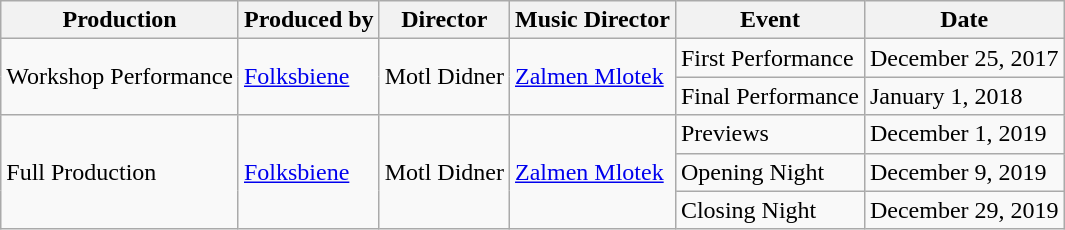<table class="wikitable sortable">
<tr>
<th>Production</th>
<th>Produced by</th>
<th>Director</th>
<th>Music Director</th>
<th>Event</th>
<th>Date</th>
</tr>
<tr>
<td rowspan="2">Workshop Performance</td>
<td rowspan="2"><a href='#'>Folksbiene</a></td>
<td rowspan="2">Motl Didner</td>
<td rowspan="2"><a href='#'>Zalmen Mlotek</a></td>
<td>First Performance</td>
<td>December 25, 2017</td>
</tr>
<tr>
<td>Final Performance</td>
<td>January 1, 2018</td>
</tr>
<tr>
<td rowspan="3">Full Production</td>
<td rowspan="3"><a href='#'>Folksbiene</a></td>
<td rowspan="3">Motl Didner</td>
<td rowspan="3"><a href='#'>Zalmen Mlotek</a></td>
<td>Previews</td>
<td>December 1, 2019</td>
</tr>
<tr>
<td>Opening Night</td>
<td>December 9, 2019</td>
</tr>
<tr>
<td>Closing Night</td>
<td>December 29, 2019</td>
</tr>
</table>
